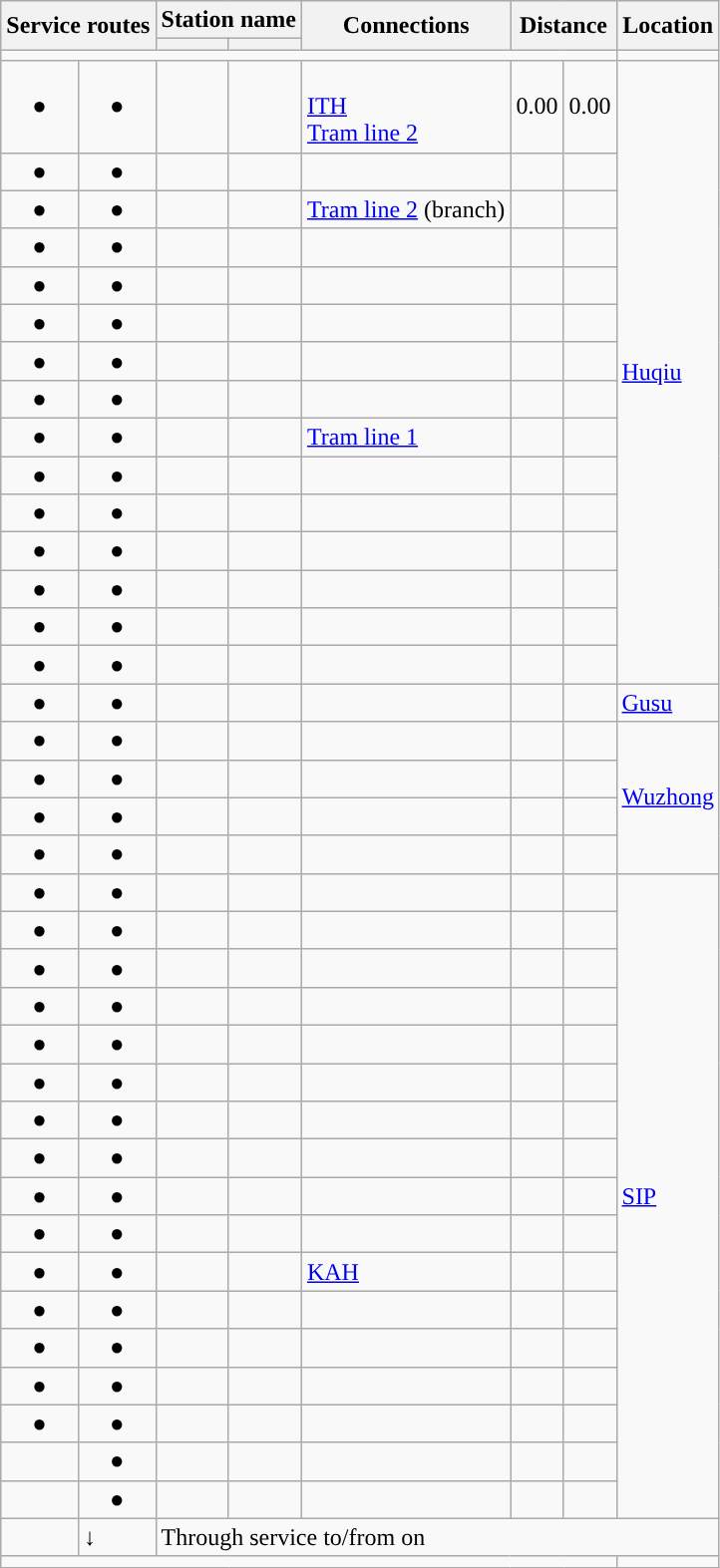<table class="wikitable">
<tr>
<th colspan="2" rowspan="2">Service routes</th>
<th colspan="2">Station name</th>
<th rowspan="2">Connections</th>
<th colspan="2" rowspan="2">Distance<br></th>
<th rowspan="2">Location</th>
</tr>
<tr>
<th></th>
<th></th>
</tr>
<tr style="background:#">
<td colspan = "7"></td>
</tr>
<tr>
<td align="center">●</td>
<td align="center">●</td>
<td></td>
<td></td>
<td><br> <a href='#'>ITH</a><br> <a href='#'>Tram line 2</a></td>
<td>0.00</td>
<td>0.00</td>
<td rowspan="15"><a href='#'>Huqiu</a></td>
</tr>
<tr>
<td align="center">●</td>
<td align="center">●</td>
<td></td>
<td></td>
<td></td>
<td></td>
<td></td>
</tr>
<tr>
<td align="center">●</td>
<td align="center">●</td>
<td></td>
<td></td>
<td> <a href='#'>Tram line 2</a> (branch)</td>
<td></td>
<td></td>
</tr>
<tr>
<td align="center">●</td>
<td align="center">●</td>
<td></td>
<td></td>
<td></td>
<td></td>
<td></td>
</tr>
<tr>
<td align="center">●</td>
<td align="center">●</td>
<td></td>
<td></td>
<td></td>
<td></td>
<td></td>
</tr>
<tr>
<td align="center">●</td>
<td align="center">●</td>
<td></td>
<td></td>
<td></td>
<td></td>
<td></td>
</tr>
<tr>
<td align="center">●</td>
<td align="center">●</td>
<td></td>
<td></td>
<td> </td>
<td></td>
<td></td>
</tr>
<tr>
<td align="center">●</td>
<td align="center">●</td>
<td></td>
<td></td>
<td></td>
<td></td>
<td></td>
</tr>
<tr>
<td align="center">●</td>
<td align="center">●</td>
<td></td>
<td></td>
<td>  <a href='#'>Tram line 1</a></td>
<td></td>
<td></td>
</tr>
<tr>
<td align="center">●</td>
<td align="center">●</td>
<td></td>
<td></td>
<td></td>
<td></td>
<td></td>
</tr>
<tr>
<td align="center">●</td>
<td align="center">●</td>
<td></td>
<td></td>
<td></td>
<td></td>
<td></td>
</tr>
<tr>
<td align="center">●</td>
<td align="center">●</td>
<td></td>
<td></td>
<td></td>
<td></td>
<td></td>
</tr>
<tr>
<td align="center">●</td>
<td align="center">●</td>
<td></td>
<td></td>
<td></td>
<td></td>
<td></td>
</tr>
<tr>
<td align="center">●</td>
<td align="center">●</td>
<td></td>
<td></td>
<td></td>
<td></td>
<td></td>
</tr>
<tr>
<td align="center">●</td>
<td align="center">●</td>
<td></td>
<td></td>
<td></td>
<td></td>
<td></td>
</tr>
<tr>
<td align="center">●</td>
<td align="center">●</td>
<td></td>
<td></td>
<td></td>
<td></td>
<td></td>
<td rowspan="1"><a href='#'>Gusu</a></td>
</tr>
<tr>
<td align="center">●</td>
<td align="center">●</td>
<td></td>
<td></td>
<td></td>
<td></td>
<td></td>
<td rowspan="4"><a href='#'>Wuzhong</a></td>
</tr>
<tr>
<td align="center">●</td>
<td align="center">●</td>
<td></td>
<td></td>
<td></td>
<td></td>
<td></td>
</tr>
<tr>
<td align="center">●</td>
<td align="center">●</td>
<td></td>
<td></td>
<td></td>
<td></td>
<td></td>
</tr>
<tr>
<td align="center">●</td>
<td align="center">●</td>
<td></td>
<td></td>
<td></td>
<td></td>
<td></td>
</tr>
<tr>
<td align="center">●</td>
<td align="center">●</td>
<td></td>
<td></td>
<td></td>
<td></td>
<td></td>
<td rowspan="17"><a href='#'>SIP</a></td>
</tr>
<tr>
<td align="center">●</td>
<td align="center">●</td>
<td></td>
<td></td>
<td></td>
<td></td>
<td></td>
</tr>
<tr>
<td align="center">●</td>
<td align="center">●</td>
<td></td>
<td></td>
<td></td>
<td></td>
<td></td>
</tr>
<tr>
<td align="center">●</td>
<td align="center">●</td>
<td></td>
<td></td>
<td></td>
<td></td>
<td></td>
</tr>
<tr>
<td align="center">●</td>
<td align="center">●</td>
<td></td>
<td></td>
<td></td>
<td></td>
<td></td>
</tr>
<tr>
<td align="center">●</td>
<td align="center">●</td>
<td></td>
<td></td>
<td></td>
<td></td>
<td></td>
</tr>
<tr>
<td align="center">●</td>
<td align="center">●</td>
<td></td>
<td></td>
<td></td>
<td></td>
<td></td>
</tr>
<tr>
<td align="center">●</td>
<td align="center">●</td>
<td></td>
<td></td>
<td></td>
<td></td>
<td></td>
</tr>
<tr>
<td align="center">●</td>
<td align="center">●</td>
<td></td>
<td></td>
<td></td>
<td></td>
<td></td>
</tr>
<tr>
<td align="center">●</td>
<td align="center">●</td>
<td></td>
<td></td>
<td></td>
<td></td>
<td></td>
</tr>
<tr>
<td align="center">●</td>
<td align="center">●</td>
<td></td>
<td></td>
<td>  <a href='#'>KAH</a></td>
<td></td>
<td></td>
</tr>
<tr>
<td align="center">●</td>
<td align="center">●</td>
<td></td>
<td></td>
<td></td>
<td></td>
<td></td>
</tr>
<tr>
<td align="center">●</td>
<td align="center">●</td>
<td></td>
<td></td>
<td></td>
<td></td>
<td></td>
</tr>
<tr>
<td align="center">●</td>
<td align="center">●</td>
<td></td>
<td></td>
<td></td>
<td></td>
<td></td>
</tr>
<tr>
<td align="center">●</td>
<td align="center">●</td>
<td></td>
<td></td>
<td></td>
<td></td>
<td></td>
</tr>
<tr>
<td></td>
<td align="center">●</td>
<td></td>
<td></td>
<td></td>
<td></td>
<td></td>
</tr>
<tr>
<td></td>
<td align="center">●</td>
<td></td>
<td></td>
<td></td>
<td></td>
<td></td>
</tr>
<tr>
<td></td>
<td>↓</td>
<td colspan="6">Through service to/from  on </td>
</tr>
<tr style="background:#">
<td colspan = "7"></td>
</tr>
</table>
